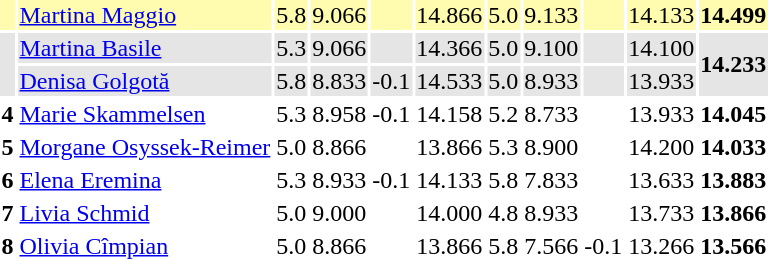<table>
<tr style="background:#fffcaf;">
<th scope=row style="text-align:center"></th>
<td style="text-align:left;"> <a href='#'>Martina Maggio</a></td>
<td>5.8</td>
<td>9.066</td>
<td></td>
<td>14.866</td>
<td>5.0</td>
<td>9.133</td>
<td></td>
<td>14.133</td>
<td><strong>14.499</strong></td>
</tr>
<tr style="background:#e5e5e5;">
<th scope=row style="text-align:center" rowspan="2"></th>
<td style="text-align:left;"> <a href='#'>Martina Basile</a></td>
<td>5.3</td>
<td>9.066</td>
<td></td>
<td>14.366</td>
<td>5.0</td>
<td>9.100</td>
<td></td>
<td>14.100</td>
<td rowspan="2"><strong>14.233</strong></td>
</tr>
<tr style="background:#e5e5e5;">
<td style="text-align:left;"> <a href='#'>Denisa Golgotă</a></td>
<td>5.8</td>
<td>8.833</td>
<td>-0.1</td>
<td>14.533</td>
<td>5.0</td>
<td>8.933</td>
<td></td>
<td>13.933</td>
</tr>
<tr>
<th scope=row style="text-align:center">4</th>
<td style="text-align:left;"> <a href='#'>Marie Skammelsen</a></td>
<td>5.3</td>
<td>8.958</td>
<td>-0.1</td>
<td>14.158</td>
<td>5.2</td>
<td>8.733</td>
<td></td>
<td>13.933</td>
<td><strong>14.045</strong></td>
</tr>
<tr>
<th scope=row style="text-align:center">5</th>
<td style="text-align:left;"> <a href='#'>Morgane Osyssek-Reimer</a></td>
<td>5.0</td>
<td>8.866</td>
<td></td>
<td>13.866</td>
<td>5.3</td>
<td>8.900</td>
<td></td>
<td>14.200</td>
<td><strong>14.033</strong></td>
</tr>
<tr>
<th scope=row style="text-align:center">6</th>
<td style="text-align:left;"> <a href='#'>Elena Eremina</a></td>
<td>5.3</td>
<td>8.933</td>
<td>-0.1</td>
<td>14.133</td>
<td>5.8</td>
<td>7.833</td>
<td></td>
<td>13.633</td>
<td><strong>13.883</strong></td>
</tr>
<tr>
<th scope=row style="text-align:center">7</th>
<td style="text-align:left;"> <a href='#'>Livia Schmid</a></td>
<td>5.0</td>
<td>9.000</td>
<td></td>
<td>14.000</td>
<td>4.8</td>
<td>8.933</td>
<td></td>
<td>13.733</td>
<td><strong>13.866</strong></td>
</tr>
<tr>
<th scope=row style="text-align:center">8</th>
<td style="text-align:left;"> <a href='#'>Olivia Cîmpian</a></td>
<td>5.0</td>
<td>8.866</td>
<td></td>
<td>13.866</td>
<td>5.8</td>
<td>7.566</td>
<td>-0.1</td>
<td>13.266</td>
<td><strong>13.566</strong></td>
</tr>
</table>
